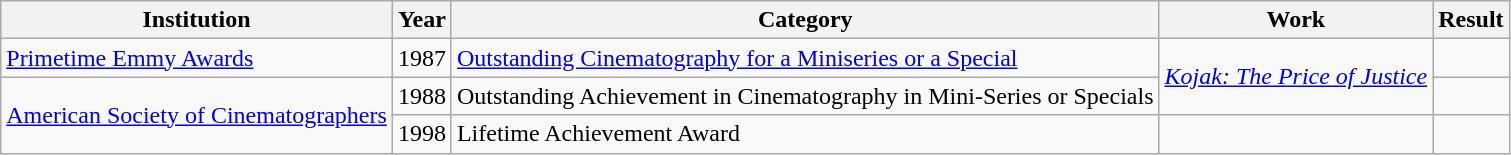<table class="wikitable sortable">
<tr>
<th>Institution</th>
<th>Year</th>
<th>Category</th>
<th>Work</th>
<th>Result</th>
</tr>
<tr>
<td><a href='#'>Primetime Emmy Awards</a></td>
<td>1987</td>
<td><a href='#'>Outstanding Cinematography for a Miniseries or a Special</a></td>
<td rowspan="2"><em><a href='#'>Kojak: The Price of Justice</a></em></td>
<td></td>
</tr>
<tr>
<td rowspan="2"><a href='#'>American Society of Cinematographers</a></td>
<td>1988</td>
<td>Outstanding Achievement in Cinematography in Mini-Series or Specials</td>
<td></td>
</tr>
<tr>
<td>1998</td>
<td>Lifetime Achievement Award</td>
<td></td>
<td></td>
</tr>
</table>
